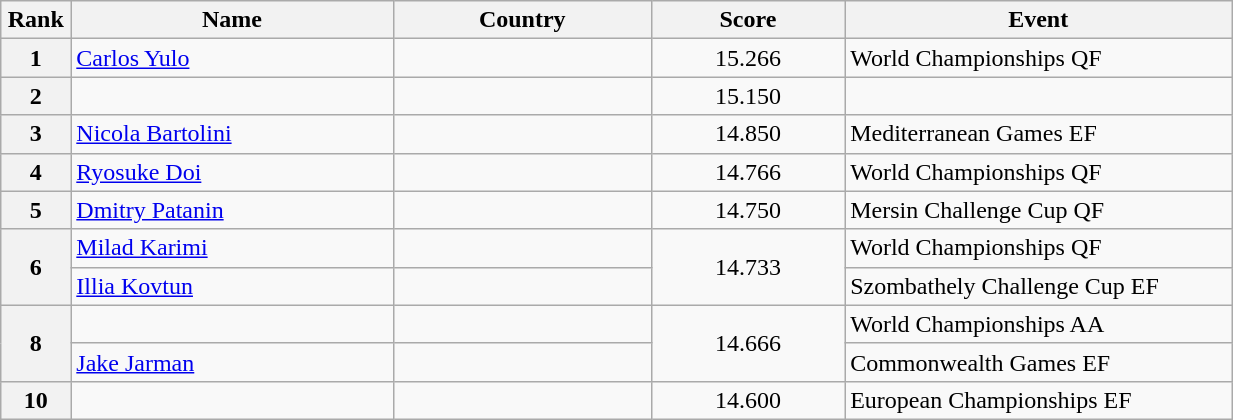<table class="wikitable sortable" style="width:65%;">
<tr>
<th style="text-align:center; width:5%;">Rank</th>
<th style="text-align:center; width:25%;">Name</th>
<th style="text-align:center; width:20%;">Country</th>
<th style="text-align:center; width:15%;">Score</th>
<th style="text-align:center; width:30%;">Event</th>
</tr>
<tr>
<th>1</th>
<td><a href='#'>Carlos Yulo</a></td>
<td></td>
<td align="center">15.266</td>
<td>World Championships QF</td>
</tr>
<tr>
<th>2</th>
<td></td>
<td></td>
<td align="center">15.150</td>
<td></td>
</tr>
<tr>
<th>3</th>
<td><a href='#'>Nicola Bartolini</a></td>
<td></td>
<td align="center">14.850</td>
<td>Mediterranean Games EF</td>
</tr>
<tr>
<th>4</th>
<td><a href='#'>Ryosuke Doi</a></td>
<td></td>
<td align="center">14.766</td>
<td>World Championships QF</td>
</tr>
<tr>
<th>5</th>
<td><a href='#'>Dmitry Patanin</a></td>
<td></td>
<td align="center">14.750</td>
<td>Mersin Challenge Cup QF</td>
</tr>
<tr>
<th rowspan="2">6</th>
<td><a href='#'>Milad Karimi</a></td>
<td></td>
<td rowspan="2" align="center">14.733</td>
<td>World Championships QF</td>
</tr>
<tr>
<td><a href='#'>Illia Kovtun</a></td>
<td></td>
<td>Szombathely Challenge Cup EF</td>
</tr>
<tr>
<th rowspan="2">8</th>
<td></td>
<td></td>
<td rowspan="2" align="center">14.666</td>
<td>World Championships AA</td>
</tr>
<tr>
<td><a href='#'>Jake Jarman</a></td>
<td></td>
<td>Commonwealth Games EF</td>
</tr>
<tr>
<th>10</th>
<td></td>
<td></td>
<td align="center">14.600</td>
<td>European Championships EF</td>
</tr>
</table>
